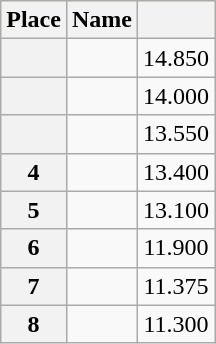<table class="wikitable sortable" style="text-align:center">
<tr bgcolor=fffcaf>
<th scope=col>Place</th>
<th scope=col>Name</th>
<th scope=col></th>
</tr>
<tr>
<th scope=row></th>
<td align=left></td>
<td>14.850</td>
</tr>
<tr>
<th scope=row></th>
<td align=left></td>
<td>14.000</td>
</tr>
<tr>
<th scope=row></th>
<td align=left></td>
<td>13.550</td>
</tr>
<tr>
<th scope=row><strong>4</strong></th>
<td align=left></td>
<td>13.400</td>
</tr>
<tr>
<th scope=row><strong>5</strong></th>
<td align=left></td>
<td>13.100</td>
</tr>
<tr>
<th scope=row><strong>6</strong></th>
<td align=left></td>
<td>11.900</td>
</tr>
<tr>
<th scope=row><strong>7</strong></th>
<td align=left></td>
<td>11.375</td>
</tr>
<tr>
<th scope=row><strong>8</strong></th>
<td align=left></td>
<td>11.300</td>
</tr>
</table>
